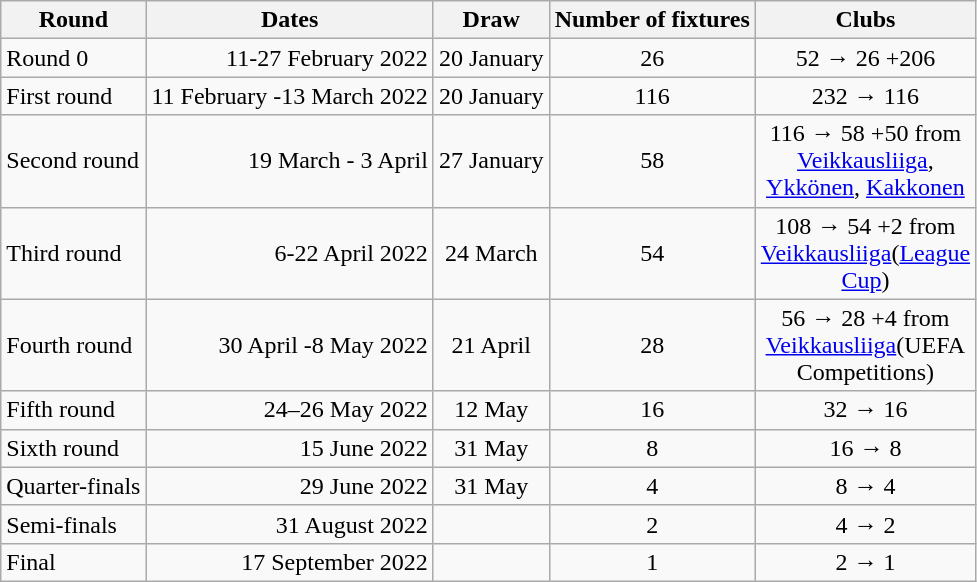<table class="wikitable" style="text-align:center">
<tr>
<th>Round</th>
<th>Dates</th>
<th>Draw</th>
<th>Number of fixtures</th>
<th width=100>Clubs</th>
</tr>
<tr>
<td align=left>Round 0</td>
<td align=right>11-27 February 2022</td>
<td>20 January</td>
<td>26</td>
<td>52 → 26 +206</td>
</tr>
<tr>
<td align=left>First round</td>
<td align=right>11 February -13 March 2022</td>
<td>20 January</td>
<td>116</td>
<td>232 → 116</td>
</tr>
<tr>
<td align=left>Second round</td>
<td align=right>19 March - 3 April</td>
<td>27 January</td>
<td>58</td>
<td>116 → 58 +50 from <a href='#'>Veikkausliiga</a>, <a href='#'>Ykkönen</a>, <a href='#'>Kakkonen</a></td>
</tr>
<tr>
<td align=left>Third round</td>
<td align=right>6-22 April 2022</td>
<td>24 March</td>
<td>54</td>
<td>108 → 54 +2 from <a href='#'>Veikkausliiga</a>(<a href='#'>League Cup</a>)</td>
</tr>
<tr>
<td align=left>Fourth round</td>
<td align=right>30 April -8 May 2022</td>
<td>21 April</td>
<td>28</td>
<td>56 → 28 +4 from <a href='#'>Veikkausliiga</a>(UEFA Competitions)</td>
</tr>
<tr>
<td align=left>Fifth round</td>
<td align=right>24–26 May 2022</td>
<td>12 May</td>
<td>16</td>
<td>32 → 16</td>
</tr>
<tr>
<td align=left>Sixth round</td>
<td align=right>15 June 2022</td>
<td>31 May</td>
<td>8</td>
<td>16 → 8</td>
</tr>
<tr>
<td align=left>Quarter-finals</td>
<td align=right>29 June 2022</td>
<td>31 May</td>
<td>4</td>
<td>8 → 4</td>
</tr>
<tr>
<td align=left>Semi-finals</td>
<td align=right>31 August 2022</td>
<td></td>
<td>2</td>
<td>4 → 2</td>
</tr>
<tr>
<td align=left>Final</td>
<td align=right>17 September 2022</td>
<td></td>
<td>1</td>
<td>2 → 1</td>
</tr>
</table>
